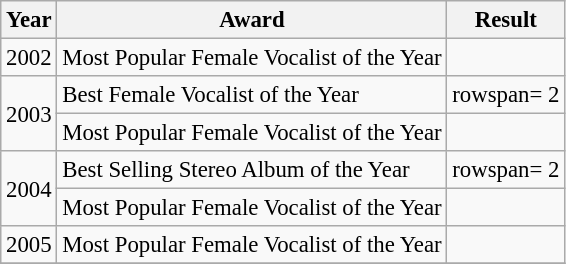<table class="wikitable" style="font-size: 95%">
<tr>
<th>Year</th>
<th>Award</th>
<th>Result</th>
</tr>
<tr>
<td rowspan= 1>2002</td>
<td>Most Popular Female Vocalist of the Year</td>
<td></td>
</tr>
<tr>
<td rowspan= 2>2003</td>
<td>Best Female Vocalist of the Year</td>
<td>rowspan= 2 </td>
</tr>
<tr>
<td>Most Popular Female Vocalist of the Year</td>
</tr>
<tr>
<td rowspan= 2>2004</td>
<td>Best Selling Stereo Album of the Year</td>
<td>rowspan= 2 </td>
</tr>
<tr>
<td>Most Popular Female Vocalist of the Year</td>
</tr>
<tr>
<td rowspan= 1>2005</td>
<td>Most Popular Female Vocalist of the Year</td>
<td></td>
</tr>
<tr>
</tr>
</table>
